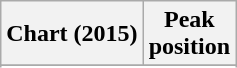<table class="wikitable sortable plainrowheaders" style="text-align:center">
<tr>
<th scope="col">Chart (2015)</th>
<th scope="col">Peak<br>position</th>
</tr>
<tr>
</tr>
<tr>
</tr>
<tr>
</tr>
<tr>
</tr>
<tr>
</tr>
<tr>
</tr>
<tr>
</tr>
<tr>
</tr>
<tr>
</tr>
<tr>
</tr>
<tr>
</tr>
<tr>
</tr>
<tr>
</tr>
<tr>
</tr>
<tr>
</tr>
</table>
